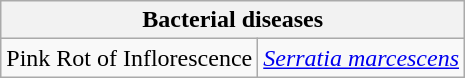<table class="wikitable" style="clear">
<tr>
<th colspan=2><strong>Bacterial diseases</strong></th>
</tr>
<tr>
<td>Pink Rot of Inflorescence</td>
<td><em><a href='#'>Serratia marcescens</a></em></td>
</tr>
</table>
